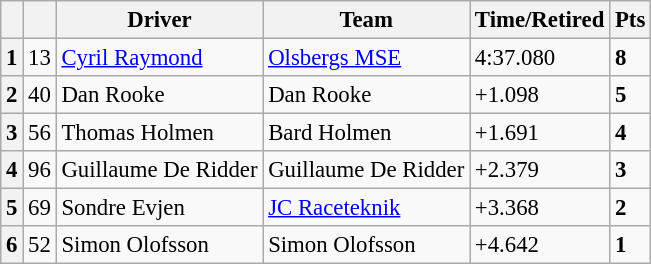<table class=wikitable style="font-size:95%">
<tr>
<th></th>
<th></th>
<th>Driver</th>
<th>Team</th>
<th>Time/Retired</th>
<th>Pts</th>
</tr>
<tr>
<th>1</th>
<td>13</td>
<td> <a href='#'>Cyril Raymond</a></td>
<td><a href='#'>Olsbergs MSE</a></td>
<td>4:37.080</td>
<td><strong>8</strong></td>
</tr>
<tr>
<th>2</th>
<td>40</td>
<td> Dan Rooke</td>
<td>Dan Rooke</td>
<td>+1.098</td>
<td><strong>5</strong></td>
</tr>
<tr>
<th>3</th>
<td>56</td>
<td> Thomas Holmen</td>
<td>Bard Holmen</td>
<td>+1.691</td>
<td><strong>4</strong></td>
</tr>
<tr>
<th>4</th>
<td>96</td>
<td> Guillaume De Ridder</td>
<td>Guillaume De Ridder</td>
<td>+2.379</td>
<td><strong>3</strong></td>
</tr>
<tr>
<th>5</th>
<td>69</td>
<td> Sondre Evjen</td>
<td><a href='#'>JC Raceteknik</a></td>
<td>+3.368</td>
<td><strong>2</strong></td>
</tr>
<tr>
<th>6</th>
<td>52</td>
<td> Simon Olofsson</td>
<td>Simon Olofsson</td>
<td>+4.642</td>
<td><strong>1</strong></td>
</tr>
</table>
